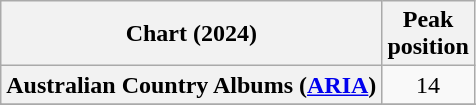<table class="wikitable sortable plainrowheaders" style="text-align:center">
<tr>
<th scope="col">Chart (2024)</th>
<th scope="col">Peak<br>position</th>
</tr>
<tr>
<th scope="row">Australian Country Albums (<a href='#'>ARIA</a>)</th>
<td>14</td>
</tr>
<tr>
</tr>
<tr>
</tr>
<tr>
</tr>
</table>
